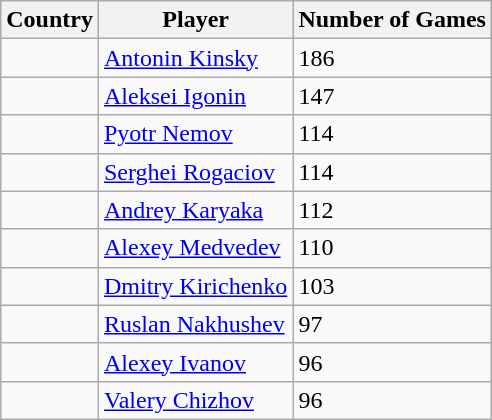<table class="wikitable">
<tr>
<th>Country</th>
<th>Player</th>
<th>Number of Games</th>
</tr>
<tr>
<td></td>
<td><a href='#'>Antonin Kinsky</a></td>
<td>186</td>
</tr>
<tr>
<td></td>
<td><a href='#'>Aleksei Igonin</a></td>
<td>147</td>
</tr>
<tr>
<td></td>
<td><a href='#'>Pyotr Nemov</a></td>
<td>114</td>
</tr>
<tr>
<td></td>
<td><a href='#'>Serghei Rogaciov</a></td>
<td>114</td>
</tr>
<tr>
<td></td>
<td><a href='#'>Andrey Karyaka</a></td>
<td>112</td>
</tr>
<tr>
<td></td>
<td><a href='#'>Alexey Medvedev</a></td>
<td>110</td>
</tr>
<tr>
<td></td>
<td><a href='#'>Dmitry Kirichenko</a></td>
<td>103</td>
</tr>
<tr>
<td></td>
<td><a href='#'>Ruslan Nakhushev</a></td>
<td>97</td>
</tr>
<tr>
<td></td>
<td><a href='#'>Alexey Ivanov</a></td>
<td>96</td>
</tr>
<tr>
<td></td>
<td><a href='#'>Valery Chizhov</a></td>
<td>96</td>
</tr>
</table>
